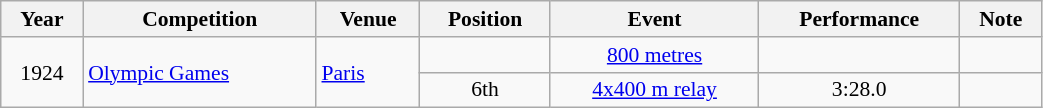<table class="wikitable" width=55% style="font-size:90%; text-align:center;">
<tr>
<th>Year</th>
<th>Competition</th>
<th>Venue</th>
<th>Position</th>
<th>Event</th>
<th>Performance</th>
<th>Note</th>
</tr>
<tr>
<td rowspan=2>1924</td>
<td rowspan=2 align=left><a href='#'>Olympic Games</a></td>
<td rowspan=2 align=left> <a href='#'>Paris</a></td>
<td></td>
<td><a href='#'>800 metres</a></td>
<td></td>
<td></td>
</tr>
<tr>
<td>6th</td>
<td><a href='#'>4x400 m relay</a></td>
<td>3:28.0</td>
<td></td>
</tr>
</table>
